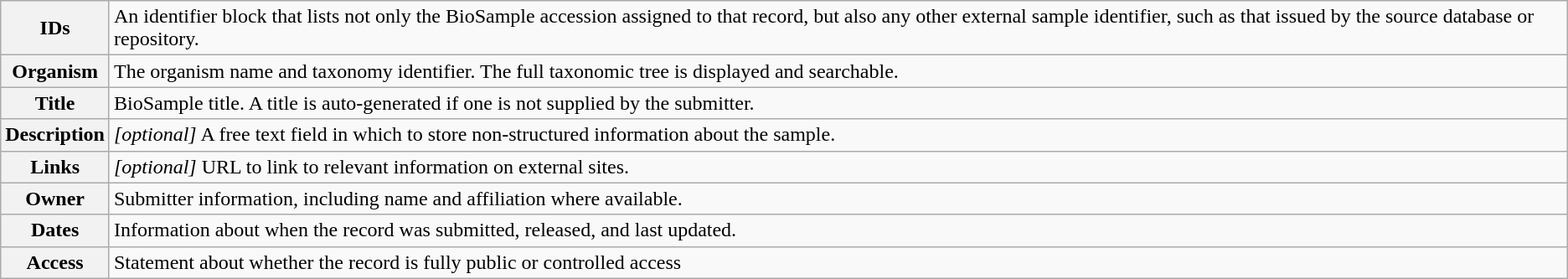<table class="wikitable">
<tr>
<th>IDs</th>
<td>An identifier block that lists not only the BioSample accession assigned to that record, but also any other external sample identifier, such as that issued by the source database or repository.</td>
</tr>
<tr>
<th>Organism</th>
<td>The organism name and taxonomy identifier. The full taxonomic tree is displayed and searchable.</td>
</tr>
<tr>
<th>Title</th>
<td>BioSample title. A title is auto-generated if one is not supplied by the submitter.</td>
</tr>
<tr>
<th>Description</th>
<td><em>[optional]</em> A free text field in which to store non-structured information about the sample.</td>
</tr>
<tr>
<th>Links</th>
<td><em>[optional]</em> URL to link to relevant information on external sites.</td>
</tr>
<tr>
<th>Owner</th>
<td>Submitter information, including name and affiliation where available.</td>
</tr>
<tr>
<th>Dates</th>
<td>Information about when the record was submitted, released, and last updated.</td>
</tr>
<tr>
<th>Access</th>
<td>Statement about whether the record is fully public or controlled access</td>
</tr>
</table>
